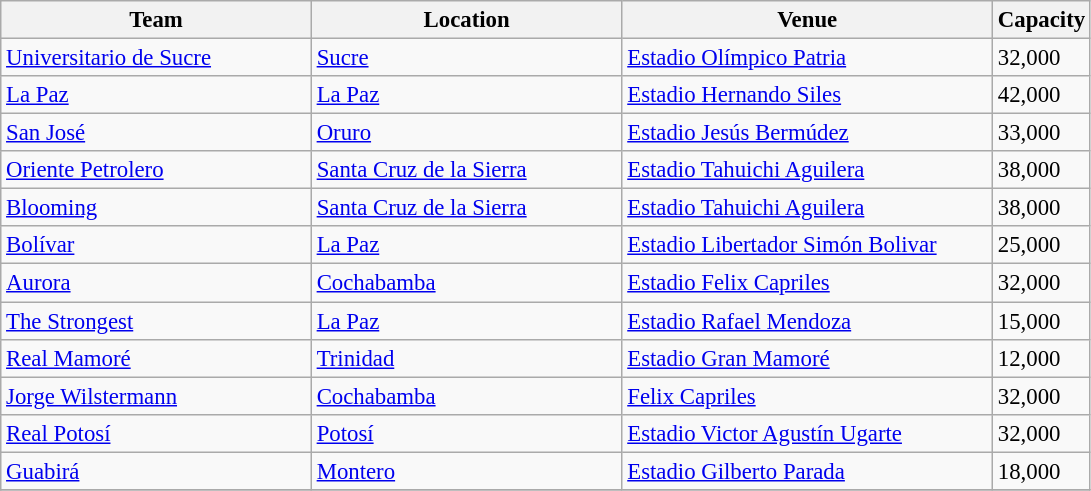<table class="wikitable sortable" style="font-size:95%">
<tr>
<th width="200">Team</th>
<th width="200">Location</th>
<th width="240">Venue</th>
<th>Capacity</th>
</tr>
<tr>
<td><a href='#'>Universitario de Sucre</a></td>
<td><a href='#'>Sucre</a></td>
<td><a href='#'>Estadio Olímpico Patria</a></td>
<td>32,000</td>
</tr>
<tr>
<td><a href='#'>La Paz</a></td>
<td><a href='#'>La Paz</a></td>
<td><a href='#'>Estadio Hernando Siles</a></td>
<td>42,000</td>
</tr>
<tr>
<td><a href='#'>San José</a></td>
<td><a href='#'>Oruro</a></td>
<td><a href='#'>Estadio Jesús Bermúdez</a></td>
<td>33,000</td>
</tr>
<tr>
<td><a href='#'>Oriente Petrolero</a></td>
<td><a href='#'>Santa Cruz de la Sierra</a></td>
<td><a href='#'>Estadio Tahuichi Aguilera</a></td>
<td>38,000</td>
</tr>
<tr>
<td><a href='#'>Blooming</a></td>
<td><a href='#'>Santa Cruz de la Sierra</a></td>
<td><a href='#'>Estadio Tahuichi Aguilera</a></td>
<td>38,000</td>
</tr>
<tr>
<td><a href='#'>Bolívar</a></td>
<td><a href='#'>La Paz</a></td>
<td><a href='#'>Estadio Libertador Simón Bolivar</a></td>
<td>25,000</td>
</tr>
<tr>
<td><a href='#'>Aurora</a></td>
<td><a href='#'>Cochabamba</a></td>
<td><a href='#'>Estadio Felix Capriles</a></td>
<td>32,000</td>
</tr>
<tr>
<td><a href='#'>The Strongest</a></td>
<td><a href='#'>La Paz</a></td>
<td><a href='#'>Estadio Rafael Mendoza</a></td>
<td>15,000</td>
</tr>
<tr>
<td><a href='#'>Real Mamoré</a></td>
<td><a href='#'>Trinidad</a></td>
<td><a href='#'>Estadio Gran Mamoré</a></td>
<td>12,000</td>
</tr>
<tr>
<td><a href='#'>Jorge Wilstermann</a></td>
<td><a href='#'>Cochabamba</a></td>
<td><a href='#'>Felix Capriles</a></td>
<td>32,000</td>
</tr>
<tr>
<td><a href='#'>Real Potosí</a></td>
<td><a href='#'>Potosí</a></td>
<td><a href='#'>Estadio Victor Agustín Ugarte</a></td>
<td>32,000</td>
</tr>
<tr>
<td><a href='#'>Guabirá</a></td>
<td><a href='#'>Montero</a></td>
<td><a href='#'>Estadio Gilberto Parada</a></td>
<td>18,000</td>
</tr>
<tr>
</tr>
</table>
